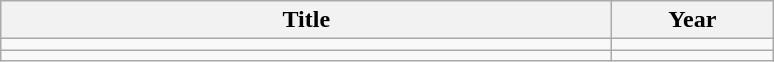<table class="wikitable">
<tr>
<th style="width:400px;"><strong>Title</strong></th>
<th style="width:100px;"><strong>Year</strong></th>
</tr>
<tr>
<td></td>
<td></td>
</tr>
<tr>
<td></td>
<td></td>
</tr>
</table>
